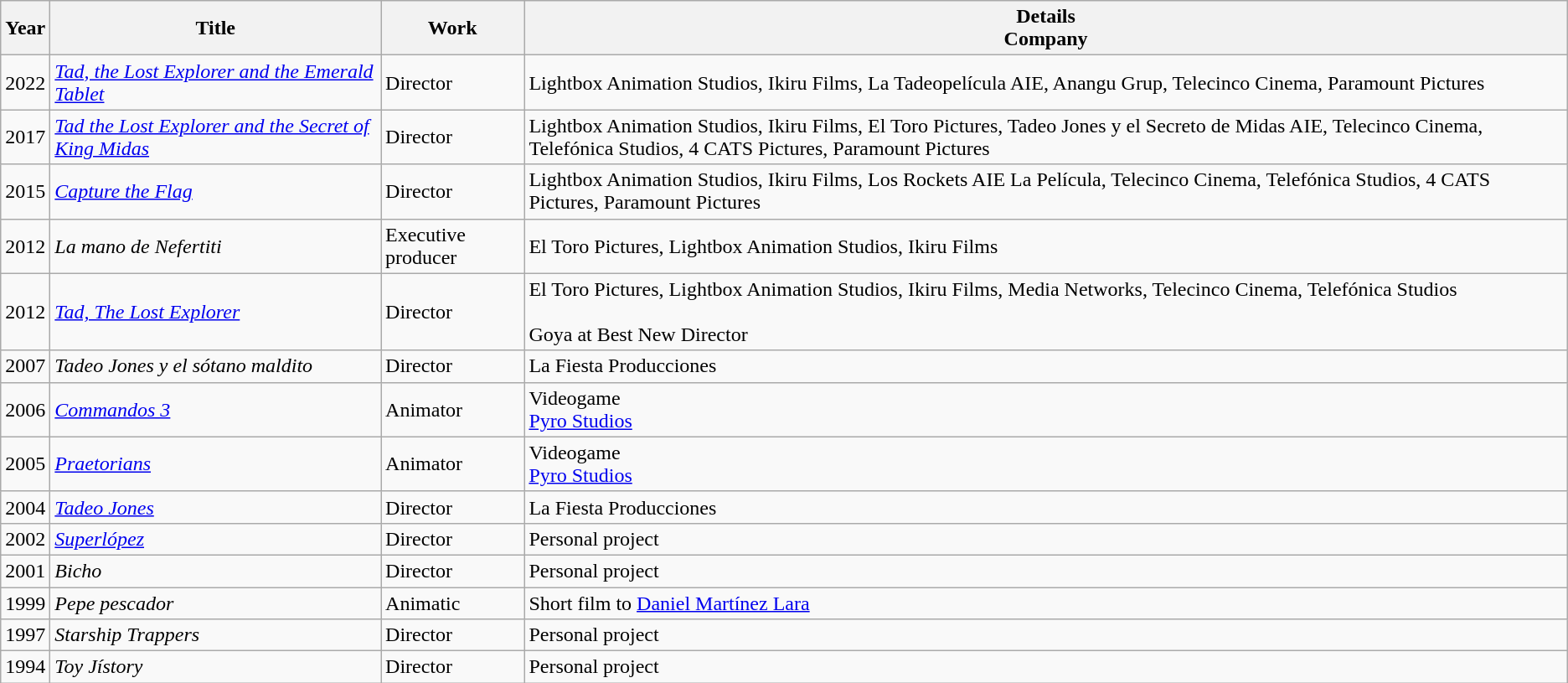<table class="wikitable">
<tr>
<th>Year</th>
<th>Title</th>
<th>Work</th>
<th>Details<br>Company</th>
</tr>
<tr>
<td>2022</td>
<td><em><a href='#'>Tad, the Lost Explorer and the Emerald Tablet</a></em></td>
<td>Director</td>
<td>Lightbox Animation Studios, Ikiru Films, La Tadeopelícula AIE, Anangu Grup, Telecinco Cinema, Paramount Pictures</td>
</tr>
<tr>
<td>2017</td>
<td><em><a href='#'>Tad the Lost Explorer and the Secret of King Midas</a></em></td>
<td>Director</td>
<td>Lightbox Animation Studios, Ikiru Films, El Toro Pictures, Tadeo Jones y el Secreto de Midas AIE, Telecinco Cinema, Telefónica Studios, 4 CATS Pictures, Paramount Pictures</td>
</tr>
<tr>
<td>2015</td>
<td><em><a href='#'>Capture the Flag</a></em></td>
<td>Director</td>
<td>Lightbox Animation Studios, Ikiru Films, Los Rockets AIE La Película, Telecinco Cinema, Telefónica Studios, 4 CATS Pictures, Paramount Pictures</td>
</tr>
<tr>
<td>2012</td>
<td><em>La mano de Nefertiti</em></td>
<td>Executive producer</td>
<td>El Toro Pictures, Lightbox Animation Studios, Ikiru Films</td>
</tr>
<tr>
<td>2012</td>
<td><em><a href='#'>Tad, The Lost Explorer</a></em></td>
<td>Director</td>
<td>El Toro Pictures, Lightbox Animation Studios, Ikiru Films, Media Networks, Telecinco Cinema, Telefónica Studios<br><br>Goya at Best New Director</td>
</tr>
<tr>
<td>2007</td>
<td><em>Tadeo Jones y el sótano maldito</em></td>
<td>Director</td>
<td>La Fiesta Producciones</td>
</tr>
<tr>
<td>2006</td>
<td><em><a href='#'>Commandos 3</a></em></td>
<td>Animator</td>
<td>Videogame<br><a href='#'>Pyro Studios</a></td>
</tr>
<tr>
<td>2005</td>
<td><em><a href='#'>Praetorians</a></em></td>
<td>Animator</td>
<td>Videogame<br><a href='#'>Pyro Studios</a></td>
</tr>
<tr>
<td>2004</td>
<td><em><a href='#'>Tadeo Jones</a></em></td>
<td>Director</td>
<td>La Fiesta Producciones</td>
</tr>
<tr>
<td>2002</td>
<td><em><a href='#'>Superlópez</a></em></td>
<td>Director</td>
<td>Personal project</td>
</tr>
<tr>
<td>2001</td>
<td><em>Bicho</em></td>
<td>Director</td>
<td>Personal project</td>
</tr>
<tr>
<td>1999</td>
<td><em>Pepe pescador</em></td>
<td>Animatic</td>
<td>Short film to <a href='#'>Daniel Martínez Lara</a></td>
</tr>
<tr>
<td>1997</td>
<td><em>Starship Trappers</em></td>
<td>Director</td>
<td>Personal project</td>
</tr>
<tr>
<td>1994</td>
<td><em>Toy Jístory</em></td>
<td>Director</td>
<td>Personal project</td>
</tr>
</table>
